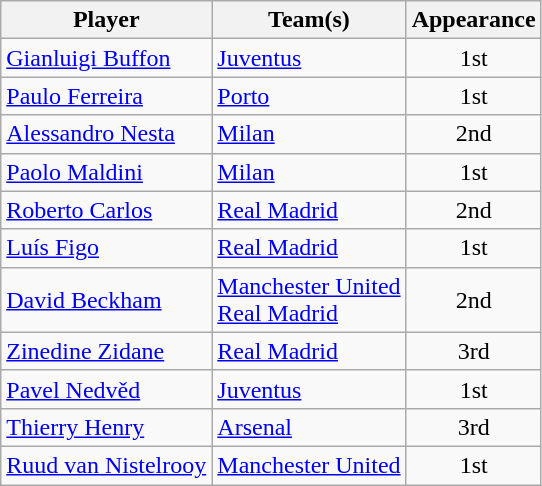<table class="wikitable">
<tr>
<th>Player</th>
<th>Team(s)</th>
<th>Appearance</th>
</tr>
<tr>
<td> <a href='#'>Gianluigi Buffon</a></td>
<td> <a href='#'>Juventus</a></td>
<td style="text-align:center;">1st</td>
</tr>
<tr>
<td> <a href='#'>Paulo Ferreira</a></td>
<td> <a href='#'>Porto</a></td>
<td style="text-align:center;">1st</td>
</tr>
<tr>
<td> <a href='#'>Alessandro Nesta</a></td>
<td> <a href='#'>Milan</a></td>
<td style="text-align:center;">2nd</td>
</tr>
<tr>
<td> <a href='#'>Paolo Maldini</a></td>
<td> <a href='#'>Milan</a></td>
<td style="text-align:center;">1st</td>
</tr>
<tr>
<td> <a href='#'>Roberto Carlos</a></td>
<td> <a href='#'>Real Madrid</a></td>
<td style="text-align:center;">2nd</td>
</tr>
<tr>
<td> <a href='#'>Luís Figo</a></td>
<td> <a href='#'>Real Madrid</a></td>
<td style="text-align:center;">1st</td>
</tr>
<tr>
<td> <a href='#'>David Beckham</a></td>
<td> <a href='#'>Manchester United</a> <br>  <a href='#'>Real Madrid</a></td>
<td style="text-align:center;">2nd</td>
</tr>
<tr>
<td> <a href='#'>Zinedine Zidane</a></td>
<td> <a href='#'>Real Madrid</a></td>
<td style="text-align:center;">3rd</td>
</tr>
<tr>
<td> <a href='#'>Pavel Nedvěd</a></td>
<td> <a href='#'>Juventus</a></td>
<td style="text-align:center;">1st</td>
</tr>
<tr>
<td> <a href='#'>Thierry Henry</a></td>
<td> <a href='#'>Arsenal</a></td>
<td style="text-align:center;">3rd</td>
</tr>
<tr>
<td> <a href='#'>Ruud van Nistelrooy</a></td>
<td> <a href='#'>Manchester United</a></td>
<td style="text-align:center;">1st</td>
</tr>
</table>
